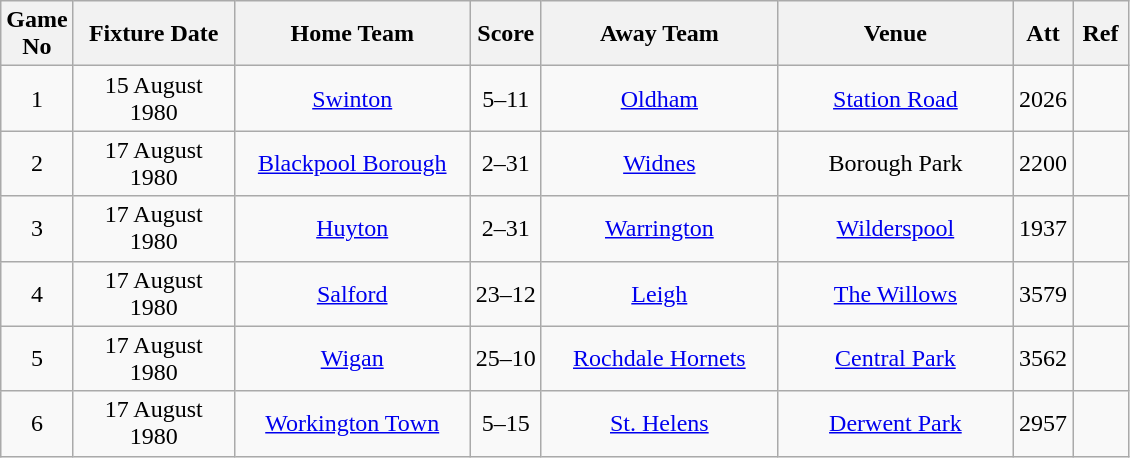<table class="wikitable" style="text-align:center;">
<tr>
<th width=20 abbr="No">Game No</th>
<th width=100 abbr="Date">Fixture Date</th>
<th width=150 abbr="Home Team">Home Team</th>
<th width=40 abbr="Score">Score</th>
<th width=150 abbr="Away Team">Away Team</th>
<th width=150 abbr="Venue">Venue</th>
<th width=30 abbr="Att">Att</th>
<th width=30 abbr="Ref">Ref</th>
</tr>
<tr>
<td>1</td>
<td>15 August 1980</td>
<td><a href='#'>Swinton</a></td>
<td>5–11</td>
<td><a href='#'>Oldham</a></td>
<td><a href='#'>Station Road</a></td>
<td>2026</td>
<td></td>
</tr>
<tr>
<td>2</td>
<td>17 August 1980</td>
<td><a href='#'>Blackpool Borough</a></td>
<td>2–31</td>
<td><a href='#'>Widnes</a></td>
<td>Borough Park</td>
<td>2200</td>
<td></td>
</tr>
<tr>
<td>3</td>
<td>17 August 1980</td>
<td><a href='#'>Huyton</a></td>
<td>2–31</td>
<td><a href='#'>Warrington</a></td>
<td><a href='#'>Wilderspool</a></td>
<td>1937</td>
<td></td>
</tr>
<tr>
<td>4</td>
<td>17 August 1980</td>
<td><a href='#'>Salford</a></td>
<td>23–12</td>
<td><a href='#'>Leigh</a></td>
<td><a href='#'>The Willows</a></td>
<td>3579</td>
<td></td>
</tr>
<tr>
<td>5</td>
<td>17 August 1980</td>
<td><a href='#'>Wigan</a></td>
<td>25–10</td>
<td><a href='#'>Rochdale Hornets</a></td>
<td><a href='#'>Central Park</a></td>
<td>3562</td>
<td></td>
</tr>
<tr>
<td>6</td>
<td>17 August 1980</td>
<td><a href='#'>Workington Town</a></td>
<td>5–15</td>
<td><a href='#'>St. Helens</a></td>
<td><a href='#'>Derwent Park</a></td>
<td>2957</td>
<td></td>
</tr>
</table>
